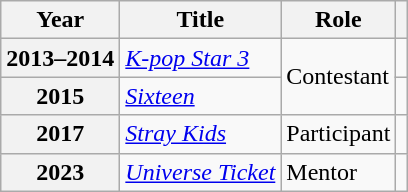<table class="wikitable plainrowheaders sortable">
<tr>
<th scope="col">Year</th>
<th scope="col">Title</th>
<th scope="col">Role</th>
<th scope="col"></th>
</tr>
<tr>
<th scope="row">2013–2014</th>
<td><em><a href='#'>K-pop Star 3</a></em></td>
<td rowspan="2">Contestant</td>
<td style="text-align:center"></td>
</tr>
<tr>
<th scope="row">2015</th>
<td><em><a href='#'>Sixteen</a></em></td>
<td style="text-align:center"></td>
</tr>
<tr>
<th scope="row">2017</th>
<td><em><a href='#'>Stray Kids</a></em></td>
<td>Participant</td>
<td style="text-align:center"></td>
</tr>
<tr>
<th scope="row">2023</th>
<td><em><a href='#'>Universe Ticket</a></em></td>
<td>Mentor</td>
<td style="text-align:center"></td>
</tr>
</table>
